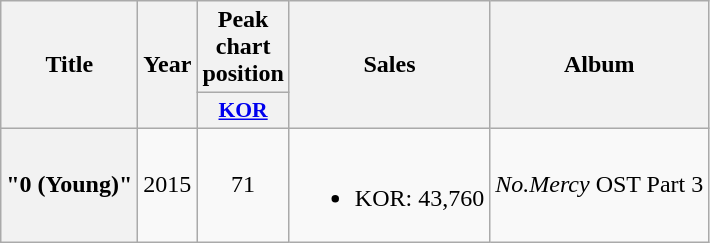<table class="wikitable plainrowheaders" style="text-align:center">
<tr>
<th scope="col" rowspan="2">Title</th>
<th scope="col" rowspan="2">Year</th>
<th scope="col" colspan="1">Peak chart position</th>
<th scope="col" rowspan="2">Sales</th>
<th scope="col" rowspan="2">Album</th>
</tr>
<tr>
<th style="width:3em;font-size:90%"><a href='#'>KOR</a><br></th>
</tr>
<tr>
<th scope="row">"0 (Young)"<br></th>
<td>2015</td>
<td>71</td>
<td><br><ul><li>KOR: 43,760</li></ul></td>
<td><em>No.Mercy</em> OST Part 3</td>
</tr>
</table>
